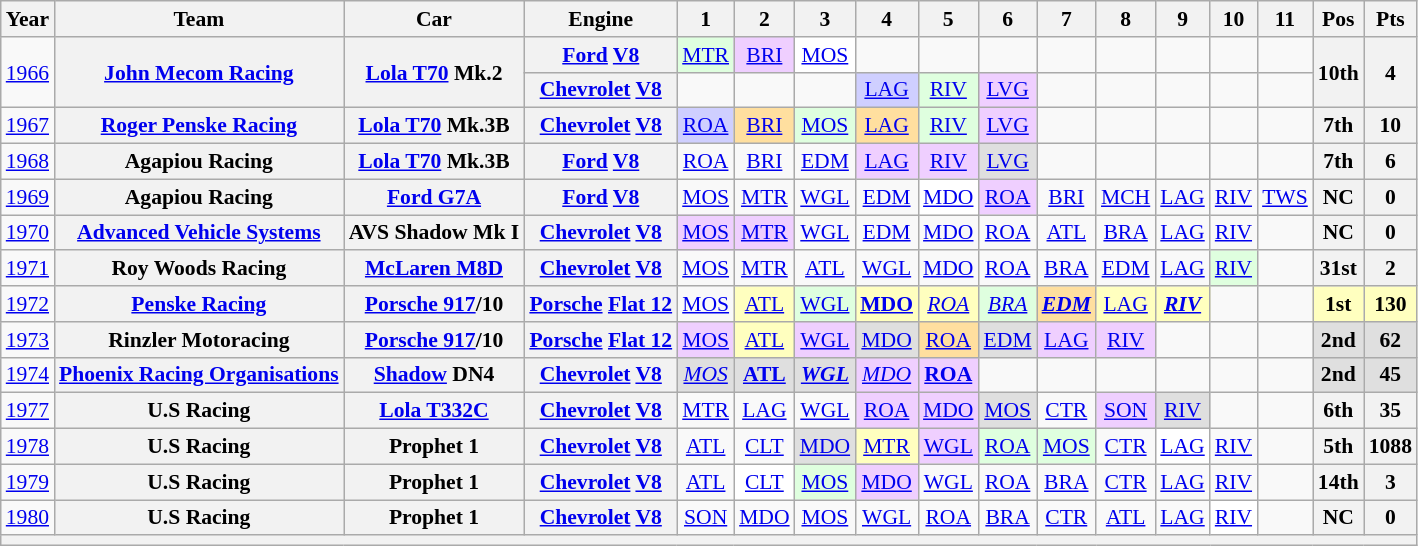<table class="wikitable" style="text-align:center; font-size:90%">
<tr>
<th>Year</th>
<th>Team</th>
<th>Car</th>
<th>Engine</th>
<th>1</th>
<th>2</th>
<th>3</th>
<th>4</th>
<th>5</th>
<th>6</th>
<th>7</th>
<th>8</th>
<th>9</th>
<th>10</th>
<th>11</th>
<th>Pos</th>
<th>Pts</th>
</tr>
<tr>
<td rowspan=2><a href='#'>1966</a></td>
<th rowspan=2><a href='#'>John Mecom Racing</a></th>
<th rowspan=2><a href='#'>Lola T70</a> Mk.2</th>
<th><a href='#'>Ford</a> <a href='#'>V8</a></th>
<td style="background:#DFFFDF;"><a href='#'>MTR</a><br></td>
<td style="background:#EFCFFF;"><a href='#'>BRI</a><br></td>
<td style="background:#FFFFFF;"><a href='#'>MOS</a><br></td>
<td></td>
<td></td>
<td></td>
<td></td>
<td></td>
<td></td>
<td></td>
<td></td>
<th rowspan=2>10th</th>
<th rowspan=2>4</th>
</tr>
<tr>
<th><a href='#'>Chevrolet</a> <a href='#'>V8</a></th>
<td></td>
<td></td>
<td></td>
<td style="background:#CFCFFF;"><a href='#'>LAG</a><br></td>
<td style="background:#DFFFDF;"><a href='#'>RIV</a><br></td>
<td style="background:#EFCFFF;"><a href='#'>LVG</a><br></td>
<td></td>
<td></td>
<td></td>
<td></td>
<td></td>
</tr>
<tr>
<td><a href='#'>1967</a></td>
<th><a href='#'>Roger Penske Racing</a></th>
<th><a href='#'>Lola T70</a> Mk.3B</th>
<th><a href='#'>Chevrolet</a> <a href='#'>V8</a></th>
<td style="background:#CFCFFF;"><a href='#'>ROA</a><br></td>
<td style="background:#FFDF9F;"><a href='#'>BRI</a><br></td>
<td style="background:#DFFFDF;"><a href='#'>MOS</a><br></td>
<td style="background:#FFDF9F;"><a href='#'>LAG</a><br></td>
<td style="background:#DFFFDF;"><a href='#'>RIV</a><br></td>
<td style="background:#EFCFFF;"><a href='#'>LVG</a><br></td>
<td></td>
<td></td>
<td></td>
<td></td>
<td></td>
<th>7th</th>
<th>10</th>
</tr>
<tr>
<td><a href='#'>1968</a></td>
<th>Agapiou Racing</th>
<th><a href='#'>Lola T70</a> Mk.3B</th>
<th><a href='#'>Ford</a> <a href='#'>V8</a></th>
<td><a href='#'>ROA</a></td>
<td><a href='#'>BRI</a></td>
<td><a href='#'>EDM</a></td>
<td style="background:#EFCFFF;"><a href='#'>LAG</a><br></td>
<td style="background:#EFCFFF;"><a href='#'>RIV</a><br></td>
<td style="background:#DFDFDF;"><a href='#'>LVG</a><br></td>
<td></td>
<td></td>
<td></td>
<td></td>
<td></td>
<th>7th</th>
<th>6</th>
</tr>
<tr>
<td><a href='#'>1969</a></td>
<th>Agapiou Racing</th>
<th><a href='#'>Ford G7A</a></th>
<th><a href='#'>Ford</a> <a href='#'>V8</a></th>
<td><a href='#'>MOS</a></td>
<td><a href='#'>MTR</a></td>
<td><a href='#'>WGL</a></td>
<td><a href='#'>EDM</a></td>
<td style="background:#FFFFFF;"><a href='#'>MDO</a><br></td>
<td style="background:#EFCFFF;"><a href='#'>ROA</a><br></td>
<td><a href='#'>BRI</a></td>
<td><a href='#'>MCH</a></td>
<td><a href='#'>LAG</a></td>
<td><a href='#'>RIV</a></td>
<td><a href='#'>TWS</a></td>
<th>NC</th>
<th>0</th>
</tr>
<tr>
<td><a href='#'>1970</a></td>
<th><a href='#'>Advanced Vehicle Systems</a></th>
<th>AVS Shadow Mk I</th>
<th><a href='#'>Chevrolet</a> <a href='#'>V8</a></th>
<td style="background:#EFCFFF;"><a href='#'>MOS</a><br></td>
<td style="background:#EFCFFF;"><a href='#'>MTR</a><br></td>
<td><a href='#'>WGL</a></td>
<td><a href='#'>EDM</a></td>
<td><a href='#'>MDO</a></td>
<td><a href='#'>ROA</a></td>
<td><a href='#'>ATL</a></td>
<td><a href='#'>BRA</a></td>
<td><a href='#'>LAG</a></td>
<td><a href='#'>RIV</a></td>
<td></td>
<th>NC</th>
<th>0</th>
</tr>
<tr>
<td><a href='#'>1971</a></td>
<th>Roy Woods Racing</th>
<th><a href='#'>McLaren M8D</a></th>
<th><a href='#'>Chevrolet</a> <a href='#'>V8</a></th>
<td><a href='#'>MOS</a></td>
<td><a href='#'>MTR</a></td>
<td><a href='#'>ATL</a></td>
<td><a href='#'>WGL</a></td>
<td><a href='#'>MDO</a></td>
<td><a href='#'>ROA</a></td>
<td><a href='#'>BRA</a></td>
<td><a href='#'>EDM</a></td>
<td><a href='#'>LAG</a></td>
<td style="background:#DFFFDF;"><a href='#'>RIV</a><br></td>
<td></td>
<th>31st</th>
<th>2</th>
</tr>
<tr>
<td><a href='#'>1972</a></td>
<th><a href='#'>Penske Racing</a></th>
<th><a href='#'>Porsche 917</a>/10</th>
<th><a href='#'>Porsche</a> <a href='#'>Flat 12</a></th>
<td><a href='#'>MOS</a></td>
<td style="background:#FFFFBF;"><a href='#'>ATL</a><br></td>
<td style="background:#DFFFDF;"><a href='#'>WGL</a><br></td>
<td style="background:#FFFFBF;"><strong><a href='#'>MDO</a></strong><br></td>
<td style="background:#FFFFBF;"><em><a href='#'>ROA</a></em><br></td>
<td style="background:#DFFFDF;"><em><a href='#'>BRA</a></em><br></td>
<td style="background:#FFDF9F;"><strong><em><a href='#'>EDM</a></em></strong><br></td>
<td style="background:#FFFFBF;"><a href='#'>LAG</a><br></td>
<td style="background:#FFFFBF;"><strong><em><a href='#'>RIV</a></em></strong><br></td>
<td></td>
<td></td>
<th style="background:#FFFFBF;">1st</th>
<th style="background:#FFFFBF;">130</th>
</tr>
<tr>
<td><a href='#'>1973</a></td>
<th>Rinzler Motoracing</th>
<th><a href='#'>Porsche 917</a>/10</th>
<th><a href='#'>Porsche</a> <a href='#'>Flat 12</a></th>
<td style="background:#EFCFFF;"><a href='#'>MOS</a><br></td>
<td style="background:#FFFFBF;"><a href='#'>ATL</a><br></td>
<td style="background:#EFCFFF;"><a href='#'>WGL</a><br></td>
<td style="background:#DFDFDF;"><a href='#'>MDO</a><br></td>
<td style="background:#FFDF9F;"><a href='#'>ROA</a><br></td>
<td style="background:#DFDFDF;"><a href='#'>EDM</a><br></td>
<td style="background:#EFCFFF;"><a href='#'>LAG</a><br></td>
<td style="background:#EFCFFF;"><a href='#'>RIV</a><br></td>
<td></td>
<td></td>
<td></td>
<th style="background:#DFDFDF;">2nd</th>
<th style="background:#DFDFDF;">62</th>
</tr>
<tr>
<td><a href='#'>1974</a></td>
<th><a href='#'>Phoenix Racing Organisations</a></th>
<th><a href='#'>Shadow</a> DN4</th>
<th><a href='#'>Chevrolet</a> <a href='#'>V8</a></th>
<td style="background:#DFDFDF;"><em><a href='#'>MOS</a></em><br></td>
<td style="background:#DFDFDF;"><strong><a href='#'>ATL</a></strong><br></td>
<td style="background:#DFDFDF;"><strong><em><a href='#'>WGL</a></em></strong><br></td>
<td style="background:#EFCFFF;"><em><a href='#'>MDO</a></em><br></td>
<td style="background:#EFCFFF;"><strong><a href='#'>ROA</a></strong><br></td>
<td></td>
<td></td>
<td></td>
<td></td>
<td></td>
<td></td>
<th style="background:#DFDFDF;">2nd</th>
<th style="background:#DFDFDF;">45</th>
</tr>
<tr>
<td><a href='#'>1977</a></td>
<th>U.S Racing</th>
<th><a href='#'>Lola T332C</a></th>
<th><a href='#'>Chevrolet</a> <a href='#'>V8</a></th>
<td><a href='#'>MTR</a></td>
<td><a href='#'>LAG</a></td>
<td><a href='#'>WGL</a></td>
<td style="background:#EFCFFF;"><a href='#'>ROA</a><br></td>
<td style="background:#EFCFFF;"><a href='#'>MDO</a><br></td>
<td style="background:#DFDFDF;"><a href='#'>MOS</a><br></td>
<td><a href='#'>CTR</a></td>
<td style="background:#EFCFFF;"><a href='#'>SON</a><br></td>
<td style="background:#DFDFDF;"><a href='#'>RIV</a><br></td>
<td></td>
<td></td>
<th>6th</th>
<th>35</th>
</tr>
<tr>
<td><a href='#'>1978</a></td>
<th>U.S Racing</th>
<th>Prophet 1</th>
<th><a href='#'>Chevrolet</a> <a href='#'>V8</a></th>
<td><a href='#'>ATL</a></td>
<td><a href='#'>CLT</a></td>
<td style="background:#DFDFDF;"><a href='#'>MDO</a><br></td>
<td style="background:#FFFFBF;"><a href='#'>MTR</a><br></td>
<td style="background:#EFCFFF;"><a href='#'>WGL</a><br></td>
<td style="background:#DFFFDF;"><a href='#'>ROA</a><br></td>
<td style="background:#DFFFDF;"><a href='#'>MOS</a><br></td>
<td><a href='#'>CTR</a></td>
<td style="background:#FFFFFF;"><a href='#'>LAG</a><br></td>
<td><a href='#'>RIV</a></td>
<td></td>
<th>5th</th>
<th>1088</th>
</tr>
<tr>
<td><a href='#'>1979</a></td>
<th>U.S Racing</th>
<th>Prophet 1</th>
<th><a href='#'>Chevrolet</a> <a href='#'>V8</a></th>
<td><a href='#'>ATL</a></td>
<td style="background:#FFFFFF;"><a href='#'>CLT</a><br></td>
<td style="background:#DFFFDF;"><a href='#'>MOS</a><br></td>
<td style="background:#EFCFFF;"><a href='#'>MDO</a><br></td>
<td><a href='#'>WGL</a></td>
<td><a href='#'>ROA</a></td>
<td><a href='#'>BRA</a></td>
<td><a href='#'>CTR</a></td>
<td><a href='#'>LAG</a></td>
<td><a href='#'>RIV</a></td>
<td></td>
<th>14th</th>
<th>3</th>
</tr>
<tr>
<td><a href='#'>1980</a></td>
<th>U.S Racing</th>
<th>Prophet 1</th>
<th><a href='#'>Chevrolet</a> <a href='#'>V8</a></th>
<td><a href='#'>SON</a></td>
<td><a href='#'>MDO</a></td>
<td><a href='#'>MOS</a></td>
<td><a href='#'>WGL</a></td>
<td><a href='#'>ROA</a></td>
<td><a href='#'>BRA</a></td>
<td><a href='#'>CTR</a></td>
<td><a href='#'>ATL</a></td>
<td><a href='#'>LAG</a></td>
<td style="background:#FFFFFF;"><a href='#'>RIV</a><br></td>
<td></td>
<th>NC</th>
<th>0</th>
</tr>
<tr>
<th colspan="17"></th>
</tr>
</table>
